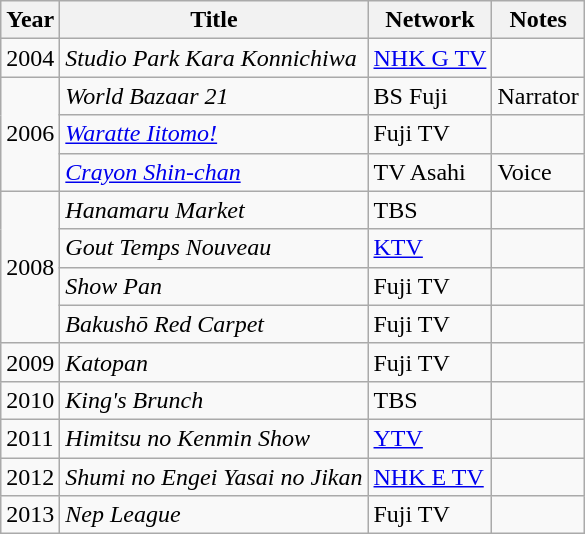<table class="wikitable">
<tr>
<th>Year</th>
<th>Title</th>
<th>Network</th>
<th>Notes</th>
</tr>
<tr>
<td>2004</td>
<td><em>Studio Park Kara Konnichiwa</em></td>
<td><a href='#'>NHK G TV</a></td>
<td></td>
</tr>
<tr>
<td rowspan="3">2006</td>
<td><em>World Bazaar 21</em></td>
<td>BS Fuji</td>
<td>Narrator</td>
</tr>
<tr>
<td><em><a href='#'>Waratte Iitomo!</a></em></td>
<td>Fuji TV</td>
<td></td>
</tr>
<tr>
<td><em><a href='#'>Crayon Shin-chan</a></em></td>
<td>TV Asahi</td>
<td>Voice</td>
</tr>
<tr>
<td rowspan="4">2008</td>
<td><em>Hanamaru Market</em></td>
<td>TBS</td>
<td></td>
</tr>
<tr>
<td><em>Gout Temps Nouveau</em></td>
<td><a href='#'>KTV</a></td>
<td></td>
</tr>
<tr>
<td><em>Show Pan</em></td>
<td>Fuji TV</td>
<td></td>
</tr>
<tr>
<td><em>Bakushō Red Carpet</em></td>
<td>Fuji TV</td>
<td></td>
</tr>
<tr>
<td>2009</td>
<td><em>Katopan</em></td>
<td>Fuji TV</td>
<td></td>
</tr>
<tr>
<td>2010</td>
<td><em>King's Brunch</em></td>
<td>TBS</td>
<td></td>
</tr>
<tr>
<td>2011</td>
<td><em>Himitsu no Kenmin Show</em></td>
<td><a href='#'>YTV</a></td>
<td></td>
</tr>
<tr>
<td>2012</td>
<td><em>Shumi no Engei Yasai no Jikan</em></td>
<td><a href='#'>NHK E TV</a></td>
<td></td>
</tr>
<tr>
<td>2013</td>
<td><em>Nep League</em></td>
<td>Fuji TV</td>
<td></td>
</tr>
</table>
